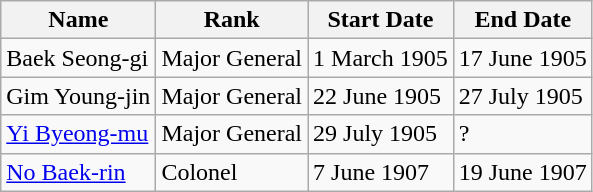<table class="wikitable">
<tr>
<th>Name</th>
<th>Rank</th>
<th>Start Date</th>
<th>End Date</th>
</tr>
<tr>
<td>Baek Seong-gi</td>
<td>Major General</td>
<td>1 March 1905</td>
<td>17 June 1905</td>
</tr>
<tr>
<td>Gim Young-jin</td>
<td>Major General</td>
<td>22 June 1905</td>
<td>27 July 1905</td>
</tr>
<tr>
<td><a href='#'>Yi Byeong-mu</a></td>
<td>Major General</td>
<td>29 July 1905</td>
<td>?</td>
</tr>
<tr>
<td><a href='#'>No Baek-rin</a></td>
<td>Colonel</td>
<td>7 June 1907</td>
<td>19 June 1907</td>
</tr>
</table>
